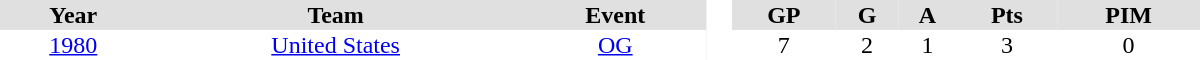<table border="0" cellpadding="1" cellspacing="0" style="text-align:center; width:50em">
<tr ALIGN="center" bgcolor="#e0e0e0">
<th>Year</th>
<th>Team</th>
<th>Event</th>
<th rowspan="99" bgcolor="#ffffff"> </th>
<th>GP</th>
<th>G</th>
<th>A</th>
<th>Pts</th>
<th>PIM</th>
</tr>
<tr>
<td><a href='#'>1980</a></td>
<td><a href='#'>United States</a></td>
<td><a href='#'>OG</a></td>
<td>7</td>
<td>2</td>
<td>1</td>
<td>3</td>
<td>0</td>
</tr>
</table>
